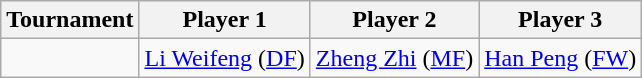<table class="wikitable">
<tr>
<th>Tournament</th>
<th>Player 1</th>
<th>Player 2</th>
<th>Player 3</th>
</tr>
<tr>
<td></td>
<td><a href='#'>Li Weifeng</a> (<a href='#'>DF</a>)</td>
<td><a href='#'>Zheng Zhi</a> (<a href='#'>MF</a>)</td>
<td><a href='#'>Han Peng</a> (<a href='#'>FW</a>)</td>
</tr>
</table>
